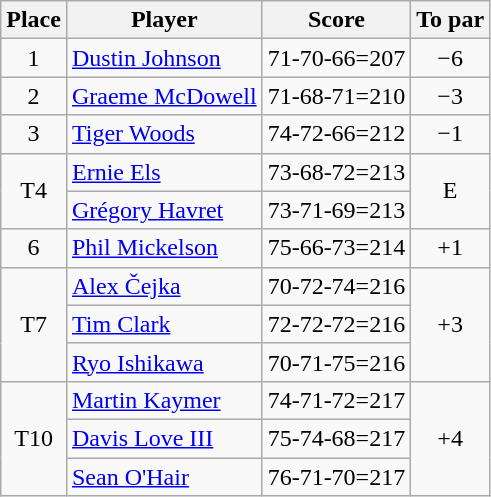<table class="wikitable">
<tr>
<th>Place</th>
<th>Player</th>
<th>Score</th>
<th>To par</th>
</tr>
<tr>
<td align=center>1</td>
<td> <a href='#'>Dustin Johnson</a></td>
<td align=center>71-70-66=207</td>
<td align=center>−6</td>
</tr>
<tr>
<td align=center>2</td>
<td> <a href='#'>Graeme McDowell</a></td>
<td align=center>71-68-71=210</td>
<td align=center>−3</td>
</tr>
<tr>
<td align=center>3</td>
<td> <a href='#'>Tiger Woods</a></td>
<td align=center>74-72-66=212</td>
<td align=center>−1</td>
</tr>
<tr>
<td rowspan=2 align=center>T4</td>
<td> <a href='#'>Ernie Els</a></td>
<td align=center>73-68-72=213</td>
<td rowspan=2  align=center>E</td>
</tr>
<tr>
<td> <a href='#'>Grégory Havret</a></td>
<td align=center>73-71-69=213</td>
</tr>
<tr>
<td align=center>6</td>
<td> <a href='#'>Phil Mickelson</a></td>
<td align=center>75-66-73=214</td>
<td align=center>+1</td>
</tr>
<tr>
<td rowspan=3 align=center>T7</td>
<td> <a href='#'>Alex Čejka</a></td>
<td align=center>70-72-74=216</td>
<td rowspan=3 align=center>+3</td>
</tr>
<tr>
<td> <a href='#'>Tim Clark</a></td>
<td align=center>72-72-72=216</td>
</tr>
<tr>
<td> <a href='#'>Ryo Ishikawa</a></td>
<td align=center>70-71-75=216</td>
</tr>
<tr>
<td rowspan=3 align=center>T10</td>
<td> <a href='#'>Martin Kaymer</a></td>
<td align=center>74-71-72=217</td>
<td rowspan=3 align=center>+4</td>
</tr>
<tr>
<td> <a href='#'>Davis Love III</a></td>
<td align=center>75-74-68=217</td>
</tr>
<tr>
<td> <a href='#'>Sean O'Hair</a></td>
<td align=center>76-71-70=217</td>
</tr>
</table>
